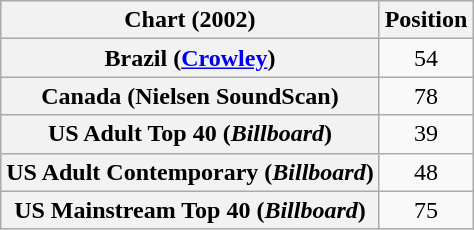<table class="wikitable sortable plainrowheaders" style="text-align:center">
<tr>
<th scope="col">Chart (2002)</th>
<th scope="col">Position</th>
</tr>
<tr>
<th scope="row">Brazil (<a href='#'>Crowley</a>)</th>
<td>54</td>
</tr>
<tr>
<th scope="row">Canada (Nielsen SoundScan)</th>
<td>78</td>
</tr>
<tr>
<th scope="row">US Adult Top 40 (<em>Billboard</em>)</th>
<td>39</td>
</tr>
<tr>
<th scope="row">US Adult Contemporary (<em>Billboard</em>)</th>
<td>48</td>
</tr>
<tr>
<th scope="row">US Mainstream Top 40 (<em>Billboard</em>)</th>
<td>75</td>
</tr>
</table>
